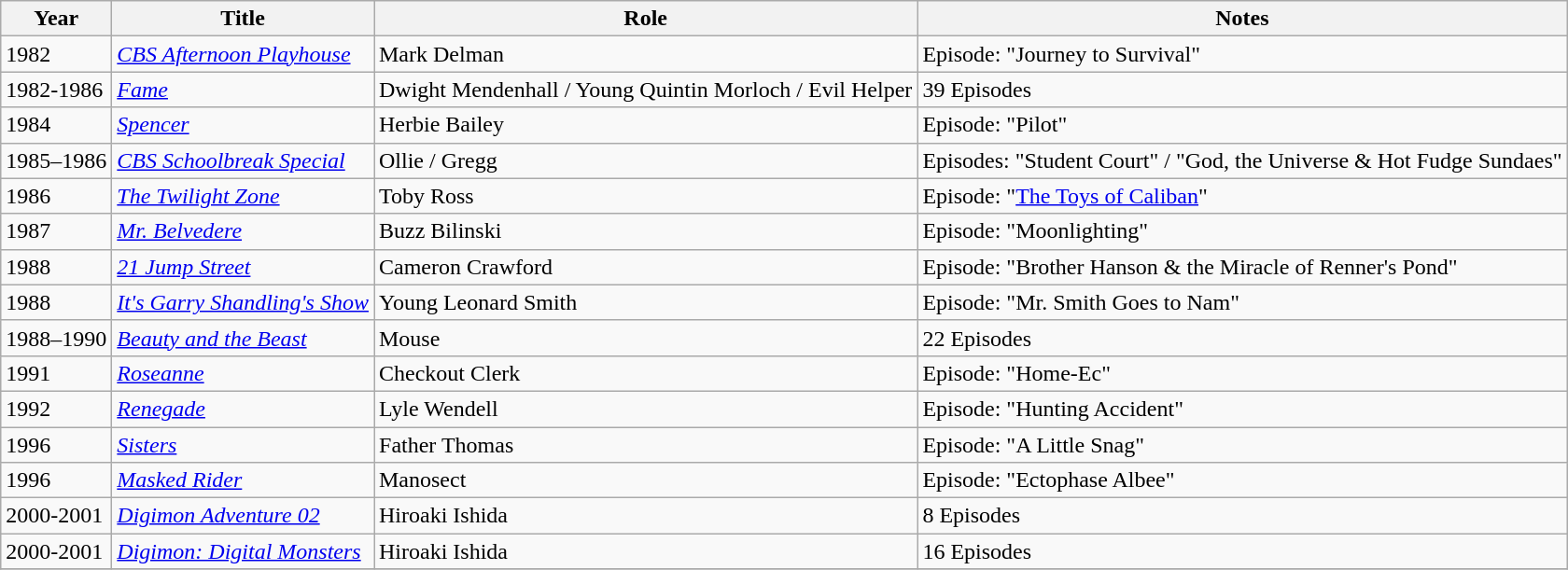<table class="wikitable sortable">
<tr>
<th>Year</th>
<th>Title</th>
<th>Role</th>
<th class="unsortable">Notes</th>
</tr>
<tr>
<td>1982</td>
<td><em><a href='#'>CBS Afternoon Playhouse</a></em></td>
<td>Mark Delman</td>
<td>Episode: "Journey to Survival"</td>
</tr>
<tr>
<td>1982-1986</td>
<td><em><a href='#'>Fame</a></em></td>
<td>Dwight Mendenhall / Young Quintin Morloch / Evil Helper</td>
<td>39 Episodes</td>
</tr>
<tr>
<td>1984</td>
<td><em><a href='#'>Spencer</a></em></td>
<td>Herbie Bailey</td>
<td>Episode: "Pilot"</td>
</tr>
<tr>
<td>1985–1986</td>
<td><em><a href='#'>CBS Schoolbreak Special</a></em></td>
<td>Ollie / Gregg</td>
<td>Episodes: "Student Court" / "God, the Universe & Hot Fudge Sundaes"</td>
</tr>
<tr>
<td>1986</td>
<td><em><a href='#'>The Twilight Zone</a></em></td>
<td>Toby Ross</td>
<td>Episode: "<a href='#'>The Toys of Caliban</a>"</td>
</tr>
<tr>
<td>1987</td>
<td><em><a href='#'>Mr. Belvedere</a></em></td>
<td>Buzz Bilinski</td>
<td>Episode: "Moonlighting"</td>
</tr>
<tr>
<td>1988</td>
<td><em><a href='#'>21 Jump Street</a></em></td>
<td>Cameron Crawford</td>
<td>Episode: "Brother Hanson & the Miracle of Renner's Pond"</td>
</tr>
<tr>
<td>1988</td>
<td><em><a href='#'>It's Garry Shandling's Show</a></em></td>
<td>Young Leonard Smith</td>
<td>Episode: "Mr. Smith Goes to Nam"</td>
</tr>
<tr>
<td>1988–1990</td>
<td><em><a href='#'>Beauty and the Beast</a></em></td>
<td>Mouse</td>
<td>22 Episodes</td>
</tr>
<tr>
<td>1991</td>
<td><em><a href='#'>Roseanne</a></em></td>
<td>Checkout Clerk</td>
<td>Episode: "Home-Ec"</td>
</tr>
<tr>
<td>1992</td>
<td><em><a href='#'>Renegade</a></em></td>
<td>Lyle Wendell</td>
<td>Episode: "Hunting Accident"</td>
</tr>
<tr>
<td>1996</td>
<td><em><a href='#'>Sisters</a></em></td>
<td>Father Thomas</td>
<td>Episode: "A Little Snag"</td>
</tr>
<tr>
<td>1996</td>
<td><em><a href='#'>Masked Rider</a></em></td>
<td>Manosect</td>
<td>Episode: "Ectophase Albee"</td>
</tr>
<tr>
<td>2000-2001</td>
<td><em><a href='#'>Digimon Adventure 02</a></em></td>
<td>Hiroaki Ishida</td>
<td>8 Episodes</td>
</tr>
<tr>
<td>2000-2001</td>
<td><em><a href='#'>Digimon: Digital Monsters</a></em></td>
<td>Hiroaki Ishida</td>
<td>16 Episodes</td>
</tr>
<tr>
</tr>
</table>
